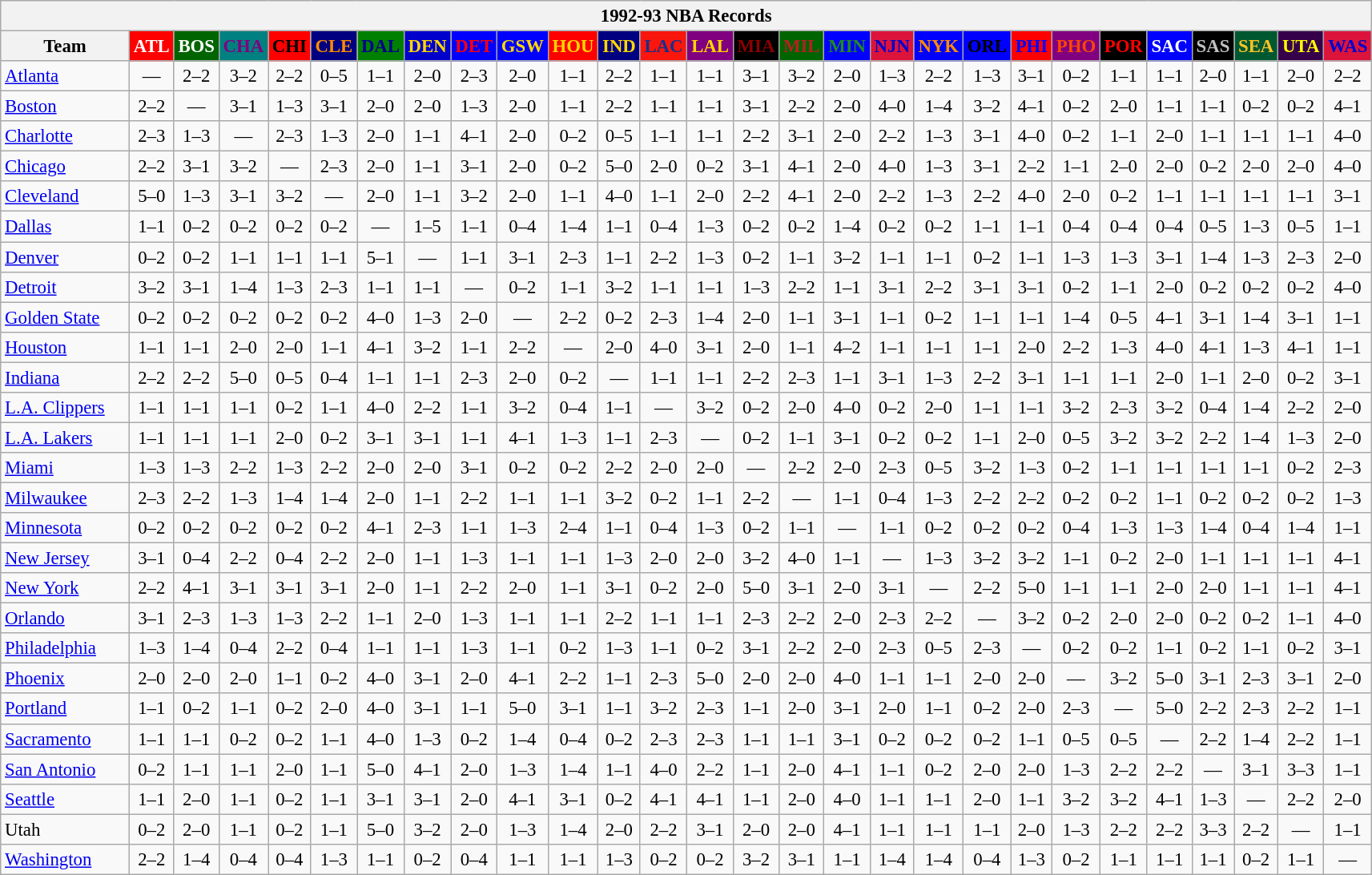<table class="wikitable" style="font-size:95%; text-align:center;">
<tr>
<th colspan=28>1992-93 NBA Records</th>
</tr>
<tr>
<th width=100>Team</th>
<th style="background:#FF0000;color:#FFFFFF;width=35">ATL</th>
<th style="background:#006400;color:#FFFFFF;width=35">BOS</th>
<th style="background:#008080;color:#800080;width=35">CHA</th>
<th style="background:#FF0000;color:#000000;width=35">CHI</th>
<th style="background:#000080;color:#FF8C00;width=35">CLE</th>
<th style="background:#008000;color:#00008B;width=35">DAL</th>
<th style="background:#0000CD;color:#FFD700;width=35">DEN</th>
<th style="background:#0000FF;color:#FF0000;width=35">DET</th>
<th style="background:#0000FF;color:#FFD700;width=35">GSW</th>
<th style="background:#FF0000;color:#FFD700;width=35">HOU</th>
<th style="background:#000080;color:#FFD700;width=35">IND</th>
<th style="background:#F9160D;color:#1A2E8B;width=35">LAC</th>
<th style="background:#800080;color:#FFD700;width=35">LAL</th>
<th style="background:#000000;color:#8B0000;width=35">MIA</th>
<th style="background:#006400;color:#B22222;width=35">MIL</th>
<th style="background:#0000FF;color:#228B22;width=35">MIN</th>
<th style="background:#DC143C;color:#0000CD;width=35">NJN</th>
<th style="background:#0000FF;color:#FF8C00;width=35">NYK</th>
<th style="background:#0000FF;color:#000000;width=35">ORL</th>
<th style="background:#FF0000;color:#0000FF;width=35">PHI</th>
<th style="background:#800080;color:#FF4500;width=35">PHO</th>
<th style="background:#000000;color:#FF0000;width=35">POR</th>
<th style="background:#0000FF;color:#FFFFFF;width=35">SAC</th>
<th style="background:#000000;color:#C0C0C0;width=35">SAS</th>
<th style="background:#005831;color:#FFC322;width=35">SEA</th>
<th style="background:#36004A;color:#FFFF00;width=35">UTA</th>
<th style="background:#DC143C;color:#0000CD;width=35">WAS</th>
</tr>
<tr>
<td style="text-align:left;"><a href='#'>Atlanta</a></td>
<td>—</td>
<td>2–2</td>
<td>3–2</td>
<td>2–2</td>
<td>0–5</td>
<td>1–1</td>
<td>2–0</td>
<td>2–3</td>
<td>2–0</td>
<td>1–1</td>
<td>2–2</td>
<td>1–1</td>
<td>1–1</td>
<td>3–1</td>
<td>3–2</td>
<td>2–0</td>
<td>1–3</td>
<td>2–2</td>
<td>1–3</td>
<td>3–1</td>
<td>0–2</td>
<td>1–1</td>
<td>1–1</td>
<td>2–0</td>
<td>1–1</td>
<td>2–0</td>
<td>2–2</td>
</tr>
<tr>
<td style="text-align:left;"><a href='#'>Boston</a></td>
<td>2–2</td>
<td>—</td>
<td>3–1</td>
<td>1–3</td>
<td>3–1</td>
<td>2–0</td>
<td>2–0</td>
<td>1–3</td>
<td>2–0</td>
<td>1–1</td>
<td>2–2</td>
<td>1–1</td>
<td>1–1</td>
<td>3–1</td>
<td>2–2</td>
<td>2–0</td>
<td>4–0</td>
<td>1–4</td>
<td>3–2</td>
<td>4–1</td>
<td>0–2</td>
<td>2–0</td>
<td>1–1</td>
<td>1–1</td>
<td>0–2</td>
<td>0–2</td>
<td>4–1</td>
</tr>
<tr>
<td style="text-align:left;"><a href='#'>Charlotte</a></td>
<td>2–3</td>
<td>1–3</td>
<td>—</td>
<td>2–3</td>
<td>1–3</td>
<td>2–0</td>
<td>1–1</td>
<td>4–1</td>
<td>2–0</td>
<td>0–2</td>
<td>0–5</td>
<td>1–1</td>
<td>1–1</td>
<td>2–2</td>
<td>3–1</td>
<td>2–0</td>
<td>2–2</td>
<td>1–3</td>
<td>3–1</td>
<td>4–0</td>
<td>0–2</td>
<td>1–1</td>
<td>2–0</td>
<td>1–1</td>
<td>1–1</td>
<td>1–1</td>
<td>4–0</td>
</tr>
<tr>
<td style="text-align:left;"><a href='#'>Chicago</a></td>
<td>2–2</td>
<td>3–1</td>
<td>3–2</td>
<td>—</td>
<td>2–3</td>
<td>2–0</td>
<td>1–1</td>
<td>3–1</td>
<td>2–0</td>
<td>0–2</td>
<td>5–0</td>
<td>2–0</td>
<td>0–2</td>
<td>3–1</td>
<td>4–1</td>
<td>2–0</td>
<td>4–0</td>
<td>1–3</td>
<td>3–1</td>
<td>2–2</td>
<td>1–1</td>
<td>2–0</td>
<td>2–0</td>
<td>0–2</td>
<td>2–0</td>
<td>2–0</td>
<td>4–0</td>
</tr>
<tr>
<td style="text-align:left;"><a href='#'>Cleveland</a></td>
<td>5–0</td>
<td>1–3</td>
<td>3–1</td>
<td>3–2</td>
<td>—</td>
<td>2–0</td>
<td>1–1</td>
<td>3–2</td>
<td>2–0</td>
<td>1–1</td>
<td>4–0</td>
<td>1–1</td>
<td>2–0</td>
<td>2–2</td>
<td>4–1</td>
<td>2–0</td>
<td>2–2</td>
<td>1–3</td>
<td>2–2</td>
<td>4–0</td>
<td>2–0</td>
<td>0–2</td>
<td>1–1</td>
<td>1–1</td>
<td>1–1</td>
<td>1–1</td>
<td>3–1</td>
</tr>
<tr>
<td style="text-align:left;"><a href='#'>Dallas</a></td>
<td>1–1</td>
<td>0–2</td>
<td>0–2</td>
<td>0–2</td>
<td>0–2</td>
<td>—</td>
<td>1–5</td>
<td>1–1</td>
<td>0–4</td>
<td>1–4</td>
<td>1–1</td>
<td>0–4</td>
<td>1–3</td>
<td>0–2</td>
<td>0–2</td>
<td>1–4</td>
<td>0–2</td>
<td>0–2</td>
<td>1–1</td>
<td>1–1</td>
<td>0–4</td>
<td>0–4</td>
<td>0–4</td>
<td>0–5</td>
<td>1–3</td>
<td>0–5</td>
<td>1–1</td>
</tr>
<tr>
<td style="text-align:left;"><a href='#'>Denver</a></td>
<td>0–2</td>
<td>0–2</td>
<td>1–1</td>
<td>1–1</td>
<td>1–1</td>
<td>5–1</td>
<td>—</td>
<td>1–1</td>
<td>3–1</td>
<td>2–3</td>
<td>1–1</td>
<td>2–2</td>
<td>1–3</td>
<td>0–2</td>
<td>1–1</td>
<td>3–2</td>
<td>1–1</td>
<td>1–1</td>
<td>0–2</td>
<td>1–1</td>
<td>1–3</td>
<td>1–3</td>
<td>3–1</td>
<td>1–4</td>
<td>1–3</td>
<td>2–3</td>
<td>2–0</td>
</tr>
<tr>
<td style="text-align:left;"><a href='#'>Detroit</a></td>
<td>3–2</td>
<td>3–1</td>
<td>1–4</td>
<td>1–3</td>
<td>2–3</td>
<td>1–1</td>
<td>1–1</td>
<td>—</td>
<td>0–2</td>
<td>1–1</td>
<td>3–2</td>
<td>1–1</td>
<td>1–1</td>
<td>1–3</td>
<td>2–2</td>
<td>1–1</td>
<td>3–1</td>
<td>2–2</td>
<td>3–1</td>
<td>3–1</td>
<td>0–2</td>
<td>1–1</td>
<td>2–0</td>
<td>0–2</td>
<td>0–2</td>
<td>0–2</td>
<td>4–0</td>
</tr>
<tr>
<td style="text-align:left;"><a href='#'>Golden State</a></td>
<td>0–2</td>
<td>0–2</td>
<td>0–2</td>
<td>0–2</td>
<td>0–2</td>
<td>4–0</td>
<td>1–3</td>
<td>2–0</td>
<td>—</td>
<td>2–2</td>
<td>0–2</td>
<td>2–3</td>
<td>1–4</td>
<td>2–0</td>
<td>1–1</td>
<td>3–1</td>
<td>1–1</td>
<td>0–2</td>
<td>1–1</td>
<td>1–1</td>
<td>1–4</td>
<td>0–5</td>
<td>4–1</td>
<td>3–1</td>
<td>1–4</td>
<td>3–1</td>
<td>1–1</td>
</tr>
<tr>
<td style="text-align:left;"><a href='#'>Houston</a></td>
<td>1–1</td>
<td>1–1</td>
<td>2–0</td>
<td>2–0</td>
<td>1–1</td>
<td>4–1</td>
<td>3–2</td>
<td>1–1</td>
<td>2–2</td>
<td>—</td>
<td>2–0</td>
<td>4–0</td>
<td>3–1</td>
<td>2–0</td>
<td>1–1</td>
<td>4–2</td>
<td>1–1</td>
<td>1–1</td>
<td>1–1</td>
<td>2–0</td>
<td>2–2</td>
<td>1–3</td>
<td>4–0</td>
<td>4–1</td>
<td>1–3</td>
<td>4–1</td>
<td>1–1</td>
</tr>
<tr>
<td style="text-align:left;"><a href='#'>Indiana</a></td>
<td>2–2</td>
<td>2–2</td>
<td>5–0</td>
<td>0–5</td>
<td>0–4</td>
<td>1–1</td>
<td>1–1</td>
<td>2–3</td>
<td>2–0</td>
<td>0–2</td>
<td>—</td>
<td>1–1</td>
<td>1–1</td>
<td>2–2</td>
<td>2–3</td>
<td>1–1</td>
<td>3–1</td>
<td>1–3</td>
<td>2–2</td>
<td>3–1</td>
<td>1–1</td>
<td>1–1</td>
<td>2–0</td>
<td>1–1</td>
<td>2–0</td>
<td>0–2</td>
<td>3–1</td>
</tr>
<tr>
<td style="text-align:left;"><a href='#'>L.A. Clippers</a></td>
<td>1–1</td>
<td>1–1</td>
<td>1–1</td>
<td>0–2</td>
<td>1–1</td>
<td>4–0</td>
<td>2–2</td>
<td>1–1</td>
<td>3–2</td>
<td>0–4</td>
<td>1–1</td>
<td>—</td>
<td>3–2</td>
<td>0–2</td>
<td>2–0</td>
<td>4–0</td>
<td>0–2</td>
<td>2–0</td>
<td>1–1</td>
<td>1–1</td>
<td>3–2</td>
<td>2–3</td>
<td>3–2</td>
<td>0–4</td>
<td>1–4</td>
<td>2–2</td>
<td>2–0</td>
</tr>
<tr>
<td style="text-align:left;"><a href='#'>L.A. Lakers</a></td>
<td>1–1</td>
<td>1–1</td>
<td>1–1</td>
<td>2–0</td>
<td>0–2</td>
<td>3–1</td>
<td>3–1</td>
<td>1–1</td>
<td>4–1</td>
<td>1–3</td>
<td>1–1</td>
<td>2–3</td>
<td>—</td>
<td>0–2</td>
<td>1–1</td>
<td>3–1</td>
<td>0–2</td>
<td>0–2</td>
<td>1–1</td>
<td>2–0</td>
<td>0–5</td>
<td>3–2</td>
<td>3–2</td>
<td>2–2</td>
<td>1–4</td>
<td>1–3</td>
<td>2–0</td>
</tr>
<tr>
<td style="text-align:left;"><a href='#'>Miami</a></td>
<td>1–3</td>
<td>1–3</td>
<td>2–2</td>
<td>1–3</td>
<td>2–2</td>
<td>2–0</td>
<td>2–0</td>
<td>3–1</td>
<td>0–2</td>
<td>0–2</td>
<td>2–2</td>
<td>2–0</td>
<td>2–0</td>
<td>—</td>
<td>2–2</td>
<td>2–0</td>
<td>2–3</td>
<td>0–5</td>
<td>3–2</td>
<td>1–3</td>
<td>0–2</td>
<td>1–1</td>
<td>1–1</td>
<td>1–1</td>
<td>1–1</td>
<td>0–2</td>
<td>2–3</td>
</tr>
<tr>
<td style="text-align:left;"><a href='#'>Milwaukee</a></td>
<td>2–3</td>
<td>2–2</td>
<td>1–3</td>
<td>1–4</td>
<td>1–4</td>
<td>2–0</td>
<td>1–1</td>
<td>2–2</td>
<td>1–1</td>
<td>1–1</td>
<td>3–2</td>
<td>0–2</td>
<td>1–1</td>
<td>2–2</td>
<td>—</td>
<td>1–1</td>
<td>0–4</td>
<td>1–3</td>
<td>2–2</td>
<td>2–2</td>
<td>0–2</td>
<td>0–2</td>
<td>1–1</td>
<td>0–2</td>
<td>0–2</td>
<td>0–2</td>
<td>1–3</td>
</tr>
<tr>
<td style="text-align:left;"><a href='#'>Minnesota</a></td>
<td>0–2</td>
<td>0–2</td>
<td>0–2</td>
<td>0–2</td>
<td>0–2</td>
<td>4–1</td>
<td>2–3</td>
<td>1–1</td>
<td>1–3</td>
<td>2–4</td>
<td>1–1</td>
<td>0–4</td>
<td>1–3</td>
<td>0–2</td>
<td>1–1</td>
<td>—</td>
<td>1–1</td>
<td>0–2</td>
<td>0–2</td>
<td>0–2</td>
<td>0–4</td>
<td>1–3</td>
<td>1–3</td>
<td>1–4</td>
<td>0–4</td>
<td>1–4</td>
<td>1–1</td>
</tr>
<tr>
<td style="text-align:left;"><a href='#'>New Jersey</a></td>
<td>3–1</td>
<td>0–4</td>
<td>2–2</td>
<td>0–4</td>
<td>2–2</td>
<td>2–0</td>
<td>1–1</td>
<td>1–3</td>
<td>1–1</td>
<td>1–1</td>
<td>1–3</td>
<td>2–0</td>
<td>2–0</td>
<td>3–2</td>
<td>4–0</td>
<td>1–1</td>
<td>—</td>
<td>1–3</td>
<td>3–2</td>
<td>3–2</td>
<td>1–1</td>
<td>0–2</td>
<td>2–0</td>
<td>1–1</td>
<td>1–1</td>
<td>1–1</td>
<td>4–1</td>
</tr>
<tr>
<td style="text-align:left;"><a href='#'>New York</a></td>
<td>2–2</td>
<td>4–1</td>
<td>3–1</td>
<td>3–1</td>
<td>3–1</td>
<td>2–0</td>
<td>1–1</td>
<td>2–2</td>
<td>2–0</td>
<td>1–1</td>
<td>3–1</td>
<td>0–2</td>
<td>2–0</td>
<td>5–0</td>
<td>3–1</td>
<td>2–0</td>
<td>3–1</td>
<td>—</td>
<td>2–2</td>
<td>5–0</td>
<td>1–1</td>
<td>1–1</td>
<td>2–0</td>
<td>2–0</td>
<td>1–1</td>
<td>1–1</td>
<td>4–1</td>
</tr>
<tr>
<td style="text-align:left;"><a href='#'>Orlando</a></td>
<td>3–1</td>
<td>2–3</td>
<td>1–3</td>
<td>1–3</td>
<td>2–2</td>
<td>1–1</td>
<td>2–0</td>
<td>1–3</td>
<td>1–1</td>
<td>1–1</td>
<td>2–2</td>
<td>1–1</td>
<td>1–1</td>
<td>2–3</td>
<td>2–2</td>
<td>2–0</td>
<td>2–3</td>
<td>2–2</td>
<td>—</td>
<td>3–2</td>
<td>0–2</td>
<td>2–0</td>
<td>2–0</td>
<td>0–2</td>
<td>0–2</td>
<td>1–1</td>
<td>4–0</td>
</tr>
<tr>
<td style="text-align:left;"><a href='#'>Philadelphia</a></td>
<td>1–3</td>
<td>1–4</td>
<td>0–4</td>
<td>2–2</td>
<td>0–4</td>
<td>1–1</td>
<td>1–1</td>
<td>1–3</td>
<td>1–1</td>
<td>0–2</td>
<td>1–3</td>
<td>1–1</td>
<td>0–2</td>
<td>3–1</td>
<td>2–2</td>
<td>2–0</td>
<td>2–3</td>
<td>0–5</td>
<td>2–3</td>
<td>—</td>
<td>0–2</td>
<td>0–2</td>
<td>1–1</td>
<td>0–2</td>
<td>1–1</td>
<td>0–2</td>
<td>3–1</td>
</tr>
<tr>
<td style="text-align:left;"><a href='#'>Phoenix</a></td>
<td>2–0</td>
<td>2–0</td>
<td>2–0</td>
<td>1–1</td>
<td>0–2</td>
<td>4–0</td>
<td>3–1</td>
<td>2–0</td>
<td>4–1</td>
<td>2–2</td>
<td>1–1</td>
<td>2–3</td>
<td>5–0</td>
<td>2–0</td>
<td>2–0</td>
<td>4–0</td>
<td>1–1</td>
<td>1–1</td>
<td>2–0</td>
<td>2–0</td>
<td>—</td>
<td>3–2</td>
<td>5–0</td>
<td>3–1</td>
<td>2–3</td>
<td>3–1</td>
<td>2–0</td>
</tr>
<tr>
<td style="text-align:left;"><a href='#'>Portland</a></td>
<td>1–1</td>
<td>0–2</td>
<td>1–1</td>
<td>0–2</td>
<td>2–0</td>
<td>4–0</td>
<td>3–1</td>
<td>1–1</td>
<td>5–0</td>
<td>3–1</td>
<td>1–1</td>
<td>3–2</td>
<td>2–3</td>
<td>1–1</td>
<td>2–0</td>
<td>3–1</td>
<td>2–0</td>
<td>1–1</td>
<td>0–2</td>
<td>2–0</td>
<td>2–3</td>
<td>—</td>
<td>5–0</td>
<td>2–2</td>
<td>2–3</td>
<td>2–2</td>
<td>1–1</td>
</tr>
<tr>
<td style="text-align:left;"><a href='#'>Sacramento</a></td>
<td>1–1</td>
<td>1–1</td>
<td>0–2</td>
<td>0–2</td>
<td>1–1</td>
<td>4–0</td>
<td>1–3</td>
<td>0–2</td>
<td>1–4</td>
<td>0–4</td>
<td>0–2</td>
<td>2–3</td>
<td>2–3</td>
<td>1–1</td>
<td>1–1</td>
<td>3–1</td>
<td>0–2</td>
<td>0–2</td>
<td>0–2</td>
<td>1–1</td>
<td>0–5</td>
<td>0–5</td>
<td>—</td>
<td>2–2</td>
<td>1–4</td>
<td>2–2</td>
<td>1–1</td>
</tr>
<tr>
<td style="text-align:left;"><a href='#'>San Antonio</a></td>
<td>0–2</td>
<td>1–1</td>
<td>1–1</td>
<td>2–0</td>
<td>1–1</td>
<td>5–0</td>
<td>4–1</td>
<td>2–0</td>
<td>1–3</td>
<td>1–4</td>
<td>1–1</td>
<td>4–0</td>
<td>2–2</td>
<td>1–1</td>
<td>2–0</td>
<td>4–1</td>
<td>1–1</td>
<td>0–2</td>
<td>2–0</td>
<td>2–0</td>
<td>1–3</td>
<td>2–2</td>
<td>2–2</td>
<td>—</td>
<td>3–1</td>
<td>3–3</td>
<td>1–1</td>
</tr>
<tr>
<td style="text-align:left;"><a href='#'>Seattle</a></td>
<td>1–1</td>
<td>2–0</td>
<td>1–1</td>
<td>0–2</td>
<td>1–1</td>
<td>3–1</td>
<td>3–1</td>
<td>2–0</td>
<td>4–1</td>
<td>3–1</td>
<td>0–2</td>
<td>4–1</td>
<td>4–1</td>
<td>1–1</td>
<td>2–0</td>
<td>4–0</td>
<td>1–1</td>
<td>1–1</td>
<td>2–0</td>
<td>1–1</td>
<td>3–2</td>
<td>3–2</td>
<td>4–1</td>
<td>1–3</td>
<td>—</td>
<td>2–2</td>
<td>2–0</td>
</tr>
<tr>
<td style="text-align:left;">Utah</td>
<td>0–2</td>
<td>2–0</td>
<td>1–1</td>
<td>0–2</td>
<td>1–1</td>
<td>5–0</td>
<td>3–2</td>
<td>2–0</td>
<td>1–3</td>
<td>1–4</td>
<td>2–0</td>
<td>2–2</td>
<td>3–1</td>
<td>2–0</td>
<td>2–0</td>
<td>4–1</td>
<td>1–1</td>
<td>1–1</td>
<td>1–1</td>
<td>2–0</td>
<td>1–3</td>
<td>2–2</td>
<td>2–2</td>
<td>3–3</td>
<td>2–2</td>
<td>—</td>
<td>1–1</td>
</tr>
<tr>
<td style="text-align:left;"><a href='#'>Washington</a></td>
<td>2–2</td>
<td>1–4</td>
<td>0–4</td>
<td>0–4</td>
<td>1–3</td>
<td>1–1</td>
<td>0–2</td>
<td>0–4</td>
<td>1–1</td>
<td>1–1</td>
<td>1–3</td>
<td>0–2</td>
<td>0–2</td>
<td>3–2</td>
<td>3–1</td>
<td>1–1</td>
<td>1–4</td>
<td>1–4</td>
<td>0–4</td>
<td>1–3</td>
<td>0–2</td>
<td>1–1</td>
<td>1–1</td>
<td>1–1</td>
<td>0–2</td>
<td>1–1</td>
<td>—</td>
</tr>
</table>
